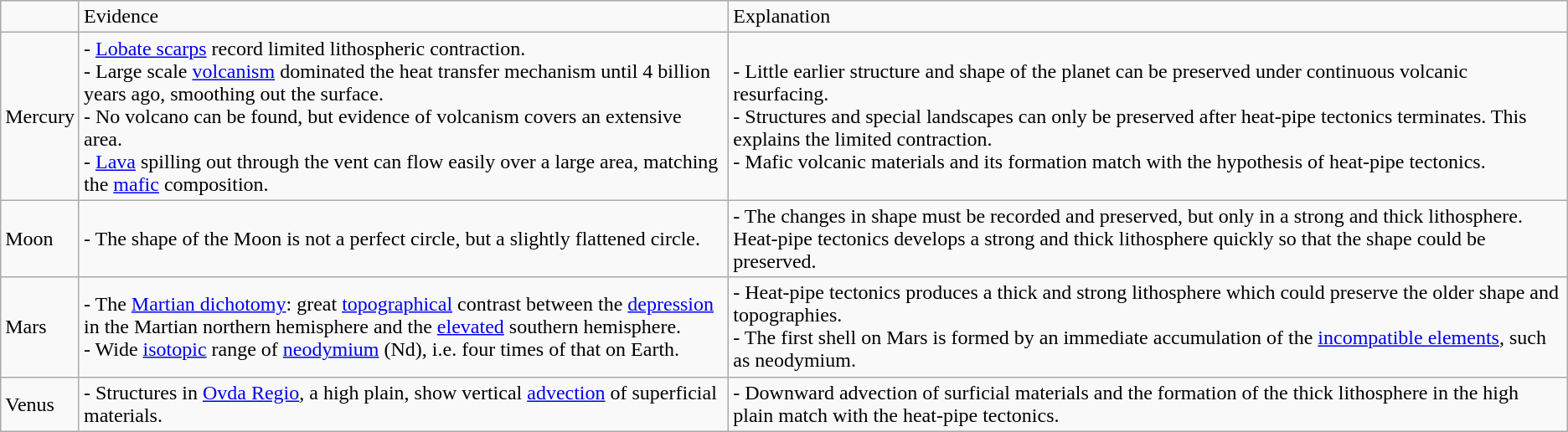<table class="wikitable">
<tr>
<td></td>
<td>Evidence</td>
<td>Explanation</td>
</tr>
<tr>
<td>Mercury</td>
<td>- <a href='#'>Lobate scarps</a> record limited lithospheric contraction.<br>- Large scale <a href='#'>volcanism</a> dominated the heat transfer mechanism until 4 billion years ago, smoothing out the surface.<br>- No volcano can be found, but evidence of volcanism covers an extensive area.<br>- <a href='#'>Lava</a> spilling out through the vent can flow easily over a large area, matching the <a href='#'>mafic</a> composition.</td>
<td>- Little earlier structure and shape of the planet can be preserved under continuous volcanic resurfacing.<br>- Structures and special landscapes can only be preserved after heat-pipe tectonics terminates. This explains the limited contraction.<br>- Mafic volcanic materials and its formation match with the hypothesis of heat-pipe tectonics.</td>
</tr>
<tr>
<td>Moon</td>
<td>- The shape of the Moon is not a perfect circle, but a slightly flattened circle.</td>
<td>- The changes in shape must be recorded and preserved, but only in a strong and thick lithosphere. Heat-pipe tectonics develops a strong and thick lithosphere quickly so that the shape could be preserved.</td>
</tr>
<tr>
<td>Mars</td>
<td>- The <a href='#'>Martian dichotomy</a>: great <a href='#'>topographical</a> contrast between the <a href='#'>depression</a> in the Martian northern hemisphere and the <a href='#'>elevated</a> southern hemisphere.<br>- Wide <a href='#'>isotopic</a> range of <a href='#'>neodymium</a> (Nd), i.e. four times of that on Earth.</td>
<td>- Heat-pipe tectonics produces a thick and strong lithosphere which could preserve the older shape and topographies.<br>- The first shell on Mars is formed by an immediate accumulation of the <a href='#'>incompatible elements</a>, such as neodymium.</td>
</tr>
<tr>
<td>Venus</td>
<td>- Structures in <a href='#'>Ovda Regio</a>, a high plain, show vertical <a href='#'>advection</a> of superficial materials.</td>
<td>- Downward advection of surficial materials and the formation of the thick lithosphere in the high plain match with the heat-pipe tectonics.</td>
</tr>
</table>
